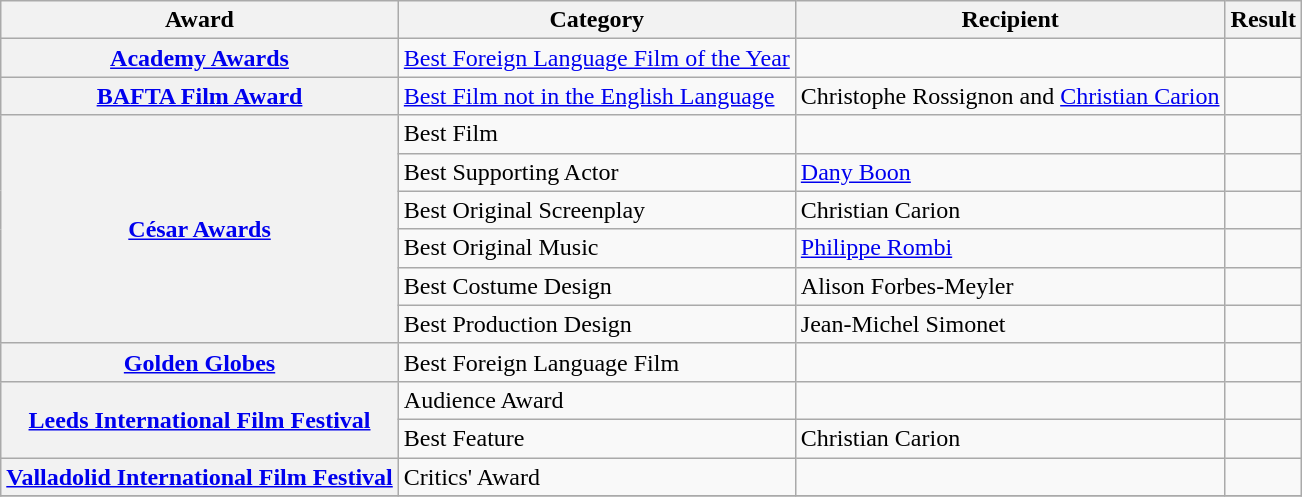<table class="wikitable sortable">
<tr>
<th>Award</th>
<th>Category</th>
<th>Recipient</th>
<th>Result</th>
</tr>
<tr>
<th scope="row" rowspan=1><a href='#'>Academy Awards</a></th>
<td><a href='#'>Best Foreign Language Film of the Year</a></td>
<td></td>
<td></td>
</tr>
<tr>
<th scope="row" rowspan=1><a href='#'>BAFTA Film Award</a></th>
<td><a href='#'>Best Film not in the English Language</a></td>
<td>Christophe Rossignon and <a href='#'>Christian Carion</a></td>
<td></td>
</tr>
<tr>
<th scope="row" rowspan=6><a href='#'>César Awards</a></th>
<td>Best Film</td>
<td></td>
<td></td>
</tr>
<tr>
<td>Best Supporting Actor</td>
<td><a href='#'>Dany Boon</a></td>
<td></td>
</tr>
<tr>
<td>Best Original Screenplay</td>
<td>Christian Carion</td>
<td></td>
</tr>
<tr>
<td>Best Original Music</td>
<td><a href='#'>Philippe Rombi</a></td>
<td></td>
</tr>
<tr>
<td>Best Costume Design</td>
<td>Alison Forbes-Meyler</td>
<td></td>
</tr>
<tr>
<td>Best Production Design</td>
<td>Jean-Michel Simonet</td>
<td></td>
</tr>
<tr>
<th scope="row" rowspan=1><a href='#'>Golden Globes</a></th>
<td>Best Foreign Language Film</td>
<td></td>
<td></td>
</tr>
<tr>
<th scope="row" rowspan=2><a href='#'>Leeds International Film Festival</a></th>
<td>Audience Award</td>
<td></td>
<td></td>
</tr>
<tr>
<td>Best Feature</td>
<td>Christian Carion</td>
<td></td>
</tr>
<tr>
<th scope="row" rowspan=1><a href='#'>Valladolid International Film Festival</a></th>
<td>Critics' Award</td>
<td></td>
<td></td>
</tr>
<tr>
</tr>
</table>
